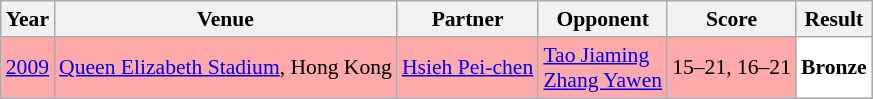<table class="sortable wikitable" style="font-size: 90%;">
<tr>
<th>Year</th>
<th>Venue</th>
<th>Partner</th>
<th>Opponent</th>
<th>Score</th>
<th>Result</th>
</tr>
<tr style="background:#FFAAAA">
<td align="center"><a href='#'>2009</a></td>
<td align="left"><a href='#'>Queen Elizabeth Stadium</a>, Hong Kong</td>
<td align="left"> <a href='#'>Hsieh Pei-chen</a></td>
<td align="left"> <a href='#'>Tao Jiaming</a><br> <a href='#'>Zhang Yawen</a></td>
<td align="left">15–21, 16–21</td>
<td style="text-align:left; background:white"> <strong>Bronze</strong></td>
</tr>
</table>
